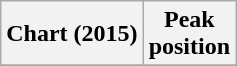<table class="wikitable">
<tr>
<th>Chart (2015)</th>
<th>Peak<br>position</th>
</tr>
<tr>
</tr>
</table>
